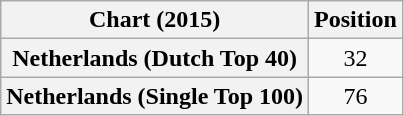<table class="wikitable sortable plainrowheaders">
<tr>
<th>Chart (2015)</th>
<th>Position</th>
</tr>
<tr>
<th scope="row">Netherlands (Dutch Top 40)</th>
<td align=center>32</td>
</tr>
<tr>
<th scope="row">Netherlands (Single Top 100)</th>
<td align=center>76</td>
</tr>
</table>
